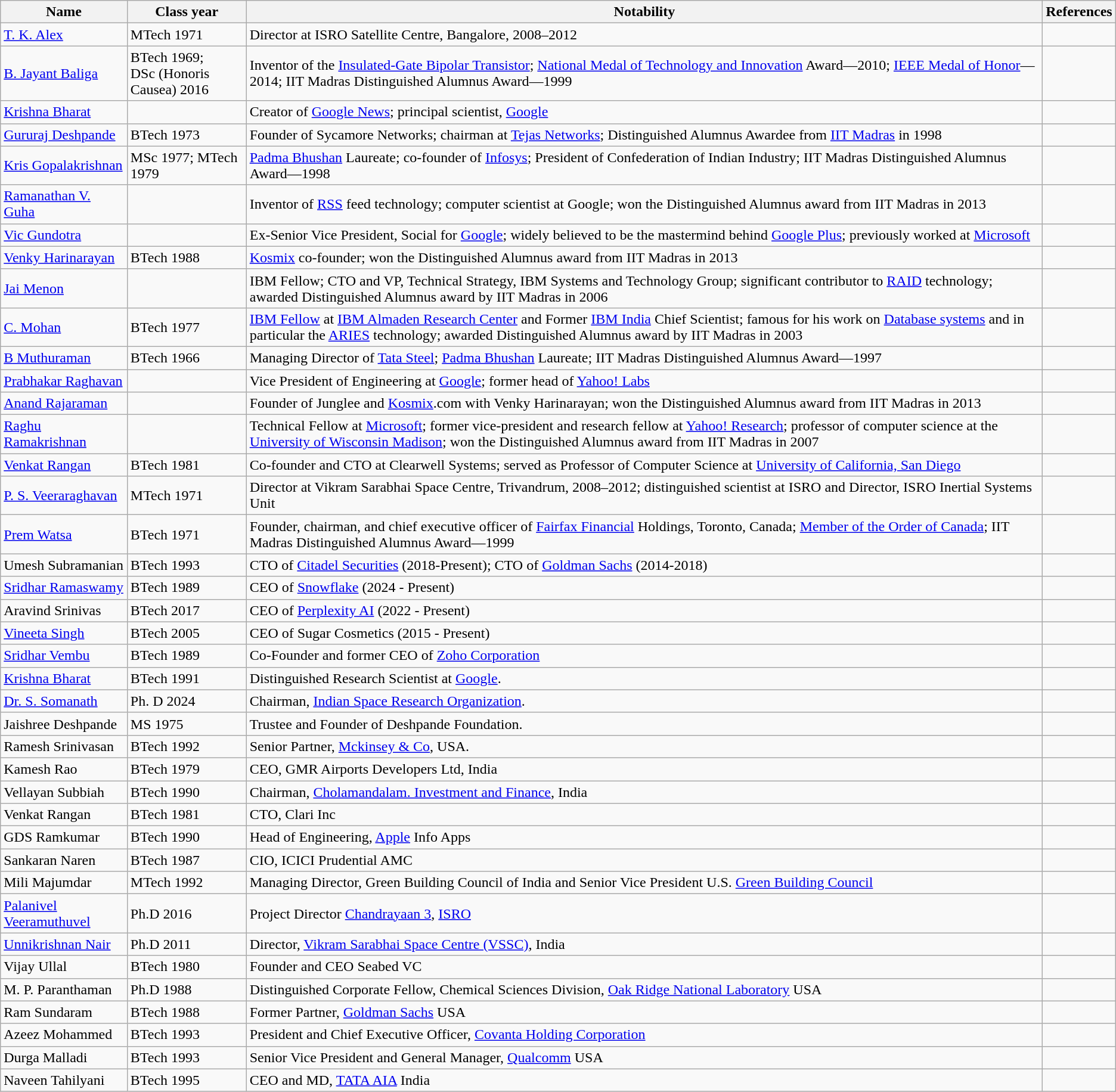<table class="wikitable">
<tr>
<th>Name</th>
<th>Class year</th>
<th>Notability</th>
<th>References</th>
</tr>
<tr>
<td><a href='#'>T. K. Alex</a></td>
<td>MTech 1971</td>
<td>Director at ISRO Satellite Centre, Bangalore, 2008–2012</td>
<td></td>
</tr>
<tr>
<td><a href='#'>B. Jayant Baliga</a></td>
<td>BTech 1969;<br>DSc (Honoris Causea) 2016</td>
<td>Inventor of the <a href='#'>Insulated-Gate Bipolar Transistor</a>; <a href='#'>National Medal of Technology and Innovation</a> Award—2010; <a href='#'>IEEE Medal of Honor</a>—2014; IIT Madras Distinguished Alumnus Award—1999</td>
<td></td>
</tr>
<tr>
<td><a href='#'>Krishna Bharat</a></td>
<td></td>
<td>Creator of <a href='#'>Google News</a>; principal scientist, <a href='#'>Google</a></td>
<td></td>
</tr>
<tr>
<td><a href='#'>Gururaj Deshpande</a></td>
<td>BTech 1973</td>
<td>Founder of Sycamore Networks; chairman at <a href='#'>Tejas Networks</a>; Distinguished Alumnus Awardee from <a href='#'>IIT Madras</a> in 1998</td>
<td></td>
</tr>
<tr>
<td><a href='#'>Kris Gopalakrishnan</a></td>
<td>MSc 1977; MTech 1979</td>
<td><a href='#'>Padma Bhushan</a> Laureate; co-founder of <a href='#'>Infosys</a>; President of Confederation of Indian Industry; IIT Madras Distinguished Alumnus Award—1998</td>
<td></td>
</tr>
<tr>
<td><a href='#'>Ramanathan V. Guha</a></td>
<td></td>
<td>Inventor of <a href='#'>RSS</a> feed technology; computer scientist at Google; won the Distinguished Alumnus award from IIT Madras in 2013</td>
<td></td>
</tr>
<tr>
<td><a href='#'>Vic Gundotra</a></td>
<td></td>
<td>Ex-Senior Vice President, Social for <a href='#'>Google</a>; widely believed to be the mastermind behind <a href='#'>Google Plus</a>; previously worked at <a href='#'>Microsoft</a></td>
<td></td>
</tr>
<tr>
<td><a href='#'>Venky Harinarayan</a></td>
<td>BTech 1988</td>
<td><a href='#'>Kosmix</a> co-founder; won the Distinguished Alumnus award from IIT Madras in 2013</td>
<td></td>
</tr>
<tr>
<td><a href='#'>Jai Menon</a></td>
<td></td>
<td>IBM Fellow; CTO and VP, Technical Strategy, IBM Systems and Technology Group; significant contributor to <a href='#'>RAID</a> technology; awarded Distinguished Alumnus award by IIT Madras in 2006</td>
<td></td>
</tr>
<tr>
<td><a href='#'>C. Mohan</a></td>
<td>BTech 1977</td>
<td><a href='#'>IBM Fellow</a> at <a href='#'>IBM Almaden Research Center</a> and Former <a href='#'>IBM India</a> Chief Scientist; famous for his work on <a href='#'>Database systems</a> and in particular the <a href='#'>ARIES</a> technology; awarded Distinguished Alumnus award by IIT Madras in 2003</td>
<td></td>
</tr>
<tr>
<td><a href='#'>B Muthuraman</a></td>
<td>BTech 1966</td>
<td>Managing Director of <a href='#'>Tata Steel</a>; <a href='#'>Padma Bhushan</a> Laureate; IIT Madras Distinguished Alumnus Award—1997</td>
<td></td>
</tr>
<tr>
<td><a href='#'>Prabhakar Raghavan</a></td>
<td></td>
<td>Vice President of Engineering at <a href='#'>Google</a>; former head of <a href='#'>Yahoo! Labs</a></td>
<td></td>
</tr>
<tr>
<td><a href='#'>Anand Rajaraman</a></td>
<td></td>
<td>Founder of Junglee and <a href='#'>Kosmix</a>.com with Venky Harinarayan; won the Distinguished Alumnus award from IIT Madras in 2013</td>
<td></td>
</tr>
<tr>
<td><a href='#'>Raghu Ramakrishnan</a></td>
<td></td>
<td>Technical Fellow at <a href='#'>Microsoft</a>; former vice-president and research fellow at <a href='#'>Yahoo! Research</a>; professor of computer science at the <a href='#'>University of Wisconsin Madison</a>; won the Distinguished Alumnus award from IIT Madras in 2007</td>
<td></td>
</tr>
<tr>
<td><a href='#'>Venkat Rangan</a></td>
<td>BTech 1981</td>
<td>Co-founder and CTO at Clearwell Systems; served as Professor of Computer Science at <a href='#'>University of California, San Diego</a></td>
<td></td>
</tr>
<tr>
<td><a href='#'>P. S. Veeraraghavan</a></td>
<td>MTech 1971</td>
<td>Director at Vikram Sarabhai Space Centre, Trivandrum, 2008–2012; distinguished scientist at ISRO and Director, ISRO Inertial Systems Unit</td>
<td></td>
</tr>
<tr>
<td><a href='#'>Prem Watsa</a></td>
<td>BTech 1971</td>
<td>Founder, chairman, and chief executive officer of <a href='#'>Fairfax Financial</a> Holdings, Toronto, Canada; <a href='#'>Member of the Order of Canada</a>; IIT Madras Distinguished Alumnus Award—1999</td>
<td></td>
</tr>
<tr>
<td>Umesh Subramanian</td>
<td>BTech 1993</td>
<td>CTO of <a href='#'>Citadel Securities</a> (2018-Present); CTO of <a href='#'>Goldman Sachs</a> (2014-2018)</td>
<td></td>
</tr>
<tr>
<td><a href='#'>Sridhar Ramaswamy</a></td>
<td>BTech 1989</td>
<td>CEO of <a href='#'>Snowflake</a> (2024 - Present)</td>
<td></td>
</tr>
<tr>
<td>Aravind Srinivas</td>
<td>BTech 2017</td>
<td>CEO of <a href='#'>Perplexity AI</a> (2022 - Present)</td>
<td></td>
</tr>
<tr>
<td><a href='#'>Vineeta Singh</a></td>
<td>BTech 2005</td>
<td>CEO of Sugar Cosmetics (2015 - Present)</td>
<td></td>
</tr>
<tr>
<td><a href='#'>Sridhar Vembu</a></td>
<td>BTech 1989</td>
<td>Co-Founder and former CEO of <a href='#'>Zoho Corporation</a></td>
<td></td>
</tr>
<tr>
<td><a href='#'>Krishna Bharat</a></td>
<td>BTech 1991</td>
<td>Distinguished Research Scientist at <a href='#'>Google</a>.</td>
<td></td>
</tr>
<tr>
<td><a href='#'>Dr. S. Somanath</a></td>
<td>Ph. D 2024</td>
<td>Chairman, <a href='#'>Indian Space Research Organization</a>.</td>
<td></td>
</tr>
<tr>
<td>Jaishree Deshpande</td>
<td>MS 1975</td>
<td>Trustee and Founder of Deshpande Foundation.</td>
<td></td>
</tr>
<tr>
<td>Ramesh Srinivasan</td>
<td>BTech 1992</td>
<td>Senior Partner, <a href='#'>Mckinsey & Co</a>, USA.</td>
<td></td>
</tr>
<tr>
<td>Kamesh Rao</td>
<td>BTech 1979</td>
<td>CEO, GMR Airports Developers Ltd, India</td>
<td></td>
</tr>
<tr>
<td>Vellayan Subbiah</td>
<td>BTech 1990</td>
<td>Chairman, <a href='#'>Cholamandalam. Investment and Finance</a>, India</td>
<td></td>
</tr>
<tr>
<td>Venkat Rangan</td>
<td>BTech 1981</td>
<td>CTO, Clari Inc</td>
<td></td>
</tr>
<tr>
<td>GDS Ramkumar</td>
<td>BTech 1990</td>
<td>Head of Engineering, <a href='#'>Apple</a> Info Apps</td>
<td></td>
</tr>
<tr>
<td>Sankaran Naren</td>
<td>BTech 1987</td>
<td>CIO, ICICI Prudential AMC</td>
<td></td>
</tr>
<tr>
<td>Mili Majumdar</td>
<td>MTech 1992</td>
<td>Managing Director, Green Building Council of India and Senior Vice President U.S. <a href='#'>Green Building Council</a></td>
<td></td>
</tr>
<tr>
<td><a href='#'>Palanivel Veeramuthuvel</a></td>
<td>Ph.D 2016</td>
<td>Project Director <a href='#'>Chandrayaan 3</a>, <a href='#'>ISRO</a></td>
<td></td>
</tr>
<tr>
<td><a href='#'>Unnikrishnan Nair</a></td>
<td>Ph.D 2011</td>
<td>Director, <a href='#'>Vikram Sarabhai Space Centre (VSSC)</a>, India</td>
<td></td>
</tr>
<tr>
<td>Vijay Ullal</td>
<td>BTech 1980</td>
<td>Founder and CEO Seabed VC</td>
<td></td>
</tr>
<tr>
<td>M. P. Paranthaman</td>
<td>Ph.D 1988</td>
<td>Distinguished Corporate Fellow, Chemical Sciences Division, <a href='#'>Oak Ridge National Laboratory</a> USA</td>
<td></td>
</tr>
<tr>
<td>Ram Sundaram</td>
<td>BTech 1988</td>
<td>Former Partner, <a href='#'>Goldman Sachs</a> USA</td>
<td></td>
</tr>
<tr>
<td>Azeez Mohammed</td>
<td>BTech 1993</td>
<td>President and Chief Executive Officer, <a href='#'>Covanta Holding Corporation</a></td>
<td></td>
</tr>
<tr>
<td>Durga Malladi</td>
<td>BTech 1993</td>
<td>Senior Vice President and General Manager, <a href='#'>Qualcomm</a> USA</td>
<td></td>
</tr>
<tr>
<td>Naveen Tahilyani</td>
<td>BTech 1995</td>
<td>CEO and MD, <a href='#'>TATA AIA</a> India</td>
<td></td>
</tr>
</table>
